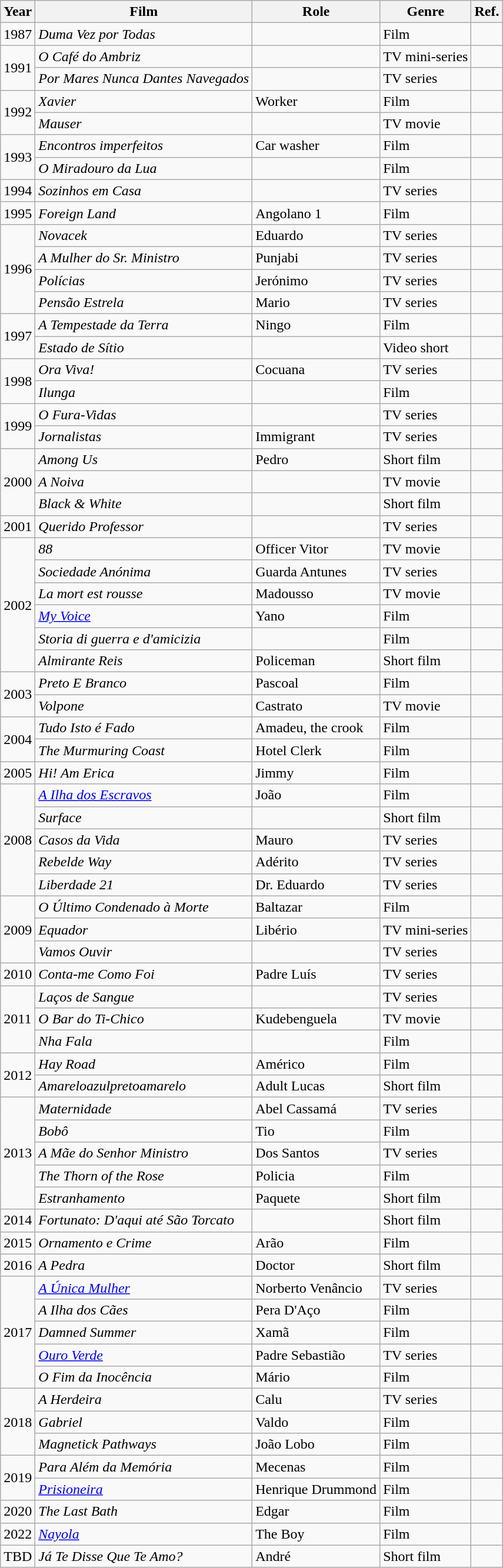<table class="wikitable">
<tr>
<th>Year</th>
<th>Film</th>
<th>Role</th>
<th>Genre</th>
<th>Ref.</th>
</tr>
<tr>
<td>1987</td>
<td><em>Duma Vez por Todas</em></td>
<td></td>
<td>Film</td>
<td></td>
</tr>
<tr>
<td rowspan="2">1991</td>
<td><em>O Café do Ambriz</em></td>
<td></td>
<td>TV mini-series</td>
<td></td>
</tr>
<tr>
<td><em>Por Mares Nunca Dantes Navegados</em></td>
<td></td>
<td>TV series</td>
<td></td>
</tr>
<tr>
<td rowspan="2">1992</td>
<td><em>Xavier</em></td>
<td>Worker</td>
<td>Film</td>
<td></td>
</tr>
<tr>
<td><em>Mauser</em></td>
<td></td>
<td>TV movie</td>
<td></td>
</tr>
<tr>
<td rowspan="2">1993</td>
<td><em>Encontros imperfeitos</em></td>
<td>Car washer</td>
<td>Film</td>
<td></td>
</tr>
<tr>
<td><em>O Miradouro da Lua</em></td>
<td></td>
<td>Film</td>
<td></td>
</tr>
<tr>
<td>1994</td>
<td><em>Sozinhos em Casa</em></td>
<td></td>
<td>TV series</td>
<td></td>
</tr>
<tr>
<td>1995</td>
<td><em>Foreign Land</em></td>
<td>Angolano 1</td>
<td>Film</td>
<td></td>
</tr>
<tr>
<td rowspan="4">1996</td>
<td><em>Novacek</em></td>
<td>Eduardo</td>
<td>TV series</td>
<td></td>
</tr>
<tr>
<td><em>A Mulher do Sr. Ministro</em></td>
<td>Punjabi</td>
<td>TV series</td>
<td></td>
</tr>
<tr>
<td><em>Polícias</em></td>
<td>Jerónimo</td>
<td>TV series</td>
<td></td>
</tr>
<tr>
<td><em>Pensão Estrela</em></td>
<td>Mario</td>
<td>TV series</td>
<td></td>
</tr>
<tr>
<td rowspan="2">1997</td>
<td><em>A Tempestade da Terra</em></td>
<td>Ningo</td>
<td>Film</td>
<td></td>
</tr>
<tr>
<td><em>Estado de Sítio</em></td>
<td></td>
<td>Video short</td>
<td></td>
</tr>
<tr>
<td rowspan="2">1998</td>
<td><em>Ora Viva!</em></td>
<td>Cocuana</td>
<td>TV series</td>
<td></td>
</tr>
<tr>
<td><em>Ilunga</em></td>
<td></td>
<td>Film</td>
<td></td>
</tr>
<tr>
<td rowspan="2">1999</td>
<td><em>O Fura-Vidas</em></td>
<td></td>
<td>TV series</td>
<td></td>
</tr>
<tr>
<td><em>Jornalistas</em></td>
<td>Immigrant</td>
<td>TV series</td>
<td></td>
</tr>
<tr>
<td rowspan="3">2000</td>
<td><em>Among Us</em></td>
<td>Pedro</td>
<td>Short film</td>
<td></td>
</tr>
<tr>
<td><em>A Noiva</em></td>
<td></td>
<td>TV movie</td>
<td></td>
</tr>
<tr>
<td><em>Black & White</em></td>
<td></td>
<td>Short film</td>
<td></td>
</tr>
<tr>
<td>2001</td>
<td><em>Querido Professor</em></td>
<td></td>
<td>TV series</td>
<td></td>
</tr>
<tr>
<td rowspan="6">2002</td>
<td><em>88</em></td>
<td>Officer Vitor</td>
<td>TV movie</td>
<td></td>
</tr>
<tr>
<td><em>Sociedade Anónima</em></td>
<td>Guarda Antunes</td>
<td>TV series</td>
<td></td>
</tr>
<tr>
<td><em>La mort est rousse</em></td>
<td>Madousso</td>
<td>TV movie</td>
<td></td>
</tr>
<tr>
<td><em><a href='#'>My Voice</a></em></td>
<td>Yano</td>
<td>Film</td>
<td></td>
</tr>
<tr>
<td><em>Storia di guerra e d'amicizia</em></td>
<td></td>
<td>Film</td>
<td></td>
</tr>
<tr>
<td><em>Almirante Reis</em></td>
<td>Policeman</td>
<td>Short film</td>
<td></td>
</tr>
<tr>
<td rowspan="2">2003</td>
<td><em>Preto E Branco</em></td>
<td>Pascoal</td>
<td>Film</td>
<td></td>
</tr>
<tr>
<td><em>Volpone</em></td>
<td>Castrato</td>
<td>TV movie</td>
<td></td>
</tr>
<tr>
<td rowspan="2">2004</td>
<td><em>Tudo Isto é Fado</em></td>
<td>Amadeu, the crook</td>
<td>Film</td>
<td></td>
</tr>
<tr>
<td><em>The Murmuring Coast</em></td>
<td>Hotel Clerk</td>
<td>Film</td>
<td></td>
</tr>
<tr>
<td>2005</td>
<td><em>Hi! Am Erica</em></td>
<td>Jimmy</td>
<td>Film</td>
<td></td>
</tr>
<tr>
<td rowspan="5">2008</td>
<td><em><a href='#'>A Ilha dos Escravos</a></em></td>
<td>João</td>
<td>Film</td>
<td></td>
</tr>
<tr>
<td><em>Surface</em></td>
<td></td>
<td>Short film</td>
<td></td>
</tr>
<tr>
<td><em>Casos da Vida</em></td>
<td>Mauro</td>
<td>TV series</td>
<td></td>
</tr>
<tr>
<td><em>Rebelde Way</em></td>
<td>Adérito</td>
<td>TV series</td>
<td></td>
</tr>
<tr>
<td><em>Liberdade 21</em></td>
<td>Dr. Eduardo</td>
<td>TV series</td>
<td></td>
</tr>
<tr>
<td rowspan="3">2009</td>
<td><em>O Último Condenado à Morte</em></td>
<td>Baltazar</td>
<td>Film</td>
<td></td>
</tr>
<tr>
<td><em>Equador</em></td>
<td>Libério</td>
<td>TV mini-series</td>
<td></td>
</tr>
<tr>
<td><em>Vamos Ouvir</em></td>
<td></td>
<td>TV series</td>
<td></td>
</tr>
<tr>
<td>2010</td>
<td><em>Conta-me Como Foi</em></td>
<td>Padre Luís</td>
<td>TV series</td>
<td></td>
</tr>
<tr>
<td rowspan="3">2011</td>
<td><em>Laços de Sangue</em></td>
<td></td>
<td>TV series</td>
<td></td>
</tr>
<tr>
<td><em>O Bar do Ti-Chico</em></td>
<td>Kudebenguela</td>
<td>TV movie</td>
<td></td>
</tr>
<tr>
<td><em>Nha Fala</em></td>
<td></td>
<td>Film</td>
<td></td>
</tr>
<tr>
<td rowspan="2">2012</td>
<td><em>Hay Road</em></td>
<td>Américo</td>
<td>Film</td>
<td></td>
</tr>
<tr>
<td><em>Amareloazulpretoamarelo</em></td>
<td>Adult Lucas</td>
<td>Short film</td>
<td></td>
</tr>
<tr>
<td rowspan="5">2013</td>
<td><em>Maternidade</em></td>
<td>Abel Cassamá</td>
<td>TV series</td>
<td></td>
</tr>
<tr>
<td><em>Bobô</em></td>
<td>Tio</td>
<td>Film</td>
<td></td>
</tr>
<tr>
<td><em>A Mãe do Senhor Ministro</em></td>
<td>Dos Santos</td>
<td>TV series</td>
<td></td>
</tr>
<tr>
<td><em>The Thorn of the Rose</em></td>
<td>Policia</td>
<td>Film</td>
<td></td>
</tr>
<tr>
<td><em>Estranhamento</em></td>
<td>Paquete</td>
<td>Short film</td>
<td></td>
</tr>
<tr>
<td>2014</td>
<td><em>Fortunato: D'aqui até São Torcato</em></td>
<td></td>
<td>Short film</td>
<td></td>
</tr>
<tr>
<td>2015</td>
<td><em>Ornamento e Crime</em></td>
<td>Arão</td>
<td>Film</td>
<td></td>
</tr>
<tr>
<td>2016</td>
<td><em>A Pedra</em></td>
<td>Doctor</td>
<td>Short film</td>
<td></td>
</tr>
<tr>
<td rowspan="5">2017</td>
<td><em><a href='#'>A Única Mulher</a></em></td>
<td>Norberto Venâncio</td>
<td>TV series</td>
<td></td>
</tr>
<tr>
<td><em>A Ilha dos Cães</em></td>
<td>Pera D'Aço</td>
<td>Film</td>
<td></td>
</tr>
<tr>
<td><em>Damned Summer</em></td>
<td>Xamã</td>
<td>Film</td>
<td></td>
</tr>
<tr>
<td><em><a href='#'>Ouro Verde</a></em></td>
<td>Padre Sebastião</td>
<td>TV series</td>
<td></td>
</tr>
<tr>
<td><em>O Fim da Inocência</em></td>
<td>Mário</td>
<td>Film</td>
<td></td>
</tr>
<tr>
<td rowspan="3">2018</td>
<td><em>A Herdeira</em></td>
<td>Calu</td>
<td>TV series</td>
<td></td>
</tr>
<tr>
<td><em>Gabriel</em></td>
<td>Valdo</td>
<td>Film</td>
<td></td>
</tr>
<tr>
<td><em>Magnetick Pathways</em></td>
<td>João Lobo</td>
<td>Film</td>
<td></td>
</tr>
<tr>
<td rowspan="2">2019</td>
<td><em>Para Além da Memória</em></td>
<td>Mecenas</td>
<td>Film</td>
<td></td>
</tr>
<tr>
<td><em><a href='#'>Prisioneira</a></em></td>
<td>Henrique Drummond</td>
<td>Film</td>
<td></td>
</tr>
<tr>
<td>2020</td>
<td><em>The Last Bath</em></td>
<td>Edgar</td>
<td>Film</td>
<td></td>
</tr>
<tr>
<td>2022</td>
<td><em><a href='#'>Nayola</a></em></td>
<td>The Boy</td>
<td>Film</td>
<td></td>
</tr>
<tr>
<td>TBD</td>
<td><em>Já Te Disse Que Te Amo?</em></td>
<td>André</td>
<td>Short film</td>
<td></td>
</tr>
</table>
